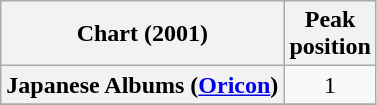<table class="wikitable plainrowheaders sortable">
<tr>
<th>Chart (2001)</th>
<th>Peak<br>position</th>
</tr>
<tr>
<th scope="row">Japanese Albums (<a href='#'>Oricon</a>)</th>
<td style="text-align:center;">1</td>
</tr>
<tr>
</tr>
</table>
